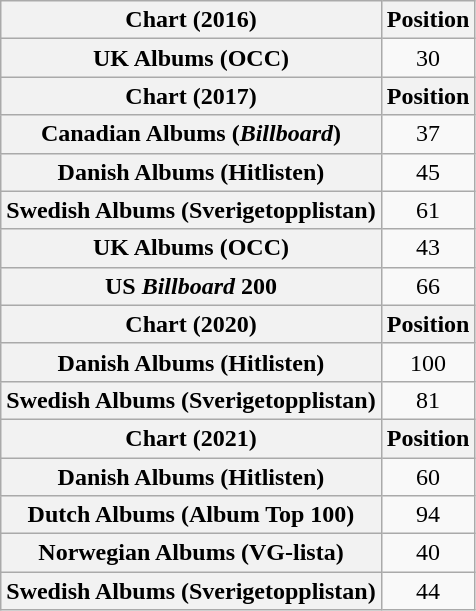<table class="wikitable plainrowheaders" style="text-align:center">
<tr>
<th scope="col">Chart (2016)</th>
<th scope="col">Position</th>
</tr>
<tr>
<th scope="row">UK Albums (OCC)</th>
<td>30</td>
</tr>
<tr>
<th scope="col">Chart (2017)</th>
<th scope="col">Position</th>
</tr>
<tr>
<th scope="row">Canadian Albums (<em>Billboard</em>)</th>
<td>37</td>
</tr>
<tr>
<th scope="row">Danish Albums (Hitlisten)</th>
<td>45</td>
</tr>
<tr>
<th scope="row">Swedish Albums (Sverigetopplistan)</th>
<td>61</td>
</tr>
<tr>
<th scope="row">UK Albums (OCC)</th>
<td>43</td>
</tr>
<tr>
<th scope="row">US <em>Billboard</em> 200</th>
<td>66</td>
</tr>
<tr>
<th scope="col">Chart (2020)</th>
<th scope="col">Position</th>
</tr>
<tr>
<th scope="row">Danish Albums (Hitlisten)</th>
<td>100</td>
</tr>
<tr>
<th scope="row">Swedish Albums (Sverigetopplistan)</th>
<td>81</td>
</tr>
<tr>
<th scope="col">Chart (2021)</th>
<th scope="col">Position</th>
</tr>
<tr>
<th scope="row">Danish Albums (Hitlisten)</th>
<td>60</td>
</tr>
<tr>
<th scope="row">Dutch Albums (Album Top 100)</th>
<td>94</td>
</tr>
<tr>
<th scope="row">Norwegian Albums (VG-lista)</th>
<td>40</td>
</tr>
<tr>
<th scope="row">Swedish Albums (Sverigetopplistan)</th>
<td>44</td>
</tr>
</table>
